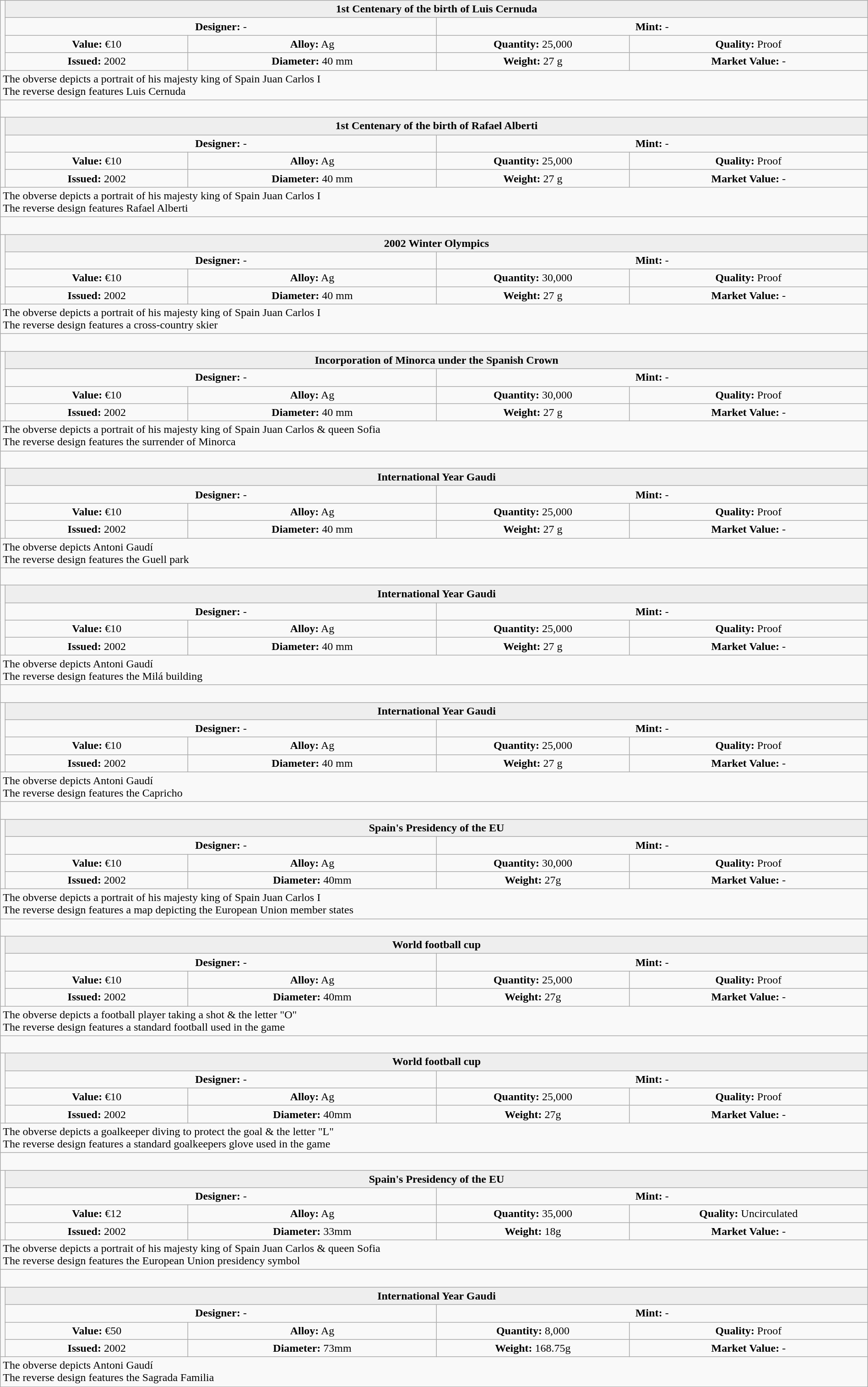<table class="wikitable" style="width:100%;">
<tr>
<td rowspan="4" style="text-align:center;"></td>
<th colspan="4"  style="text-align:center; background:#eee;">1st Centenary of the birth of Luis Cernuda</th>
</tr>
<tr style="text-align:center;">
<td colspan="2"  style="width:50%; "><strong>Designer:</strong> -</td>
<td colspan="2"  style="width:50%; "><strong>Mint:</strong> -</td>
</tr>
<tr>
<td align=center><strong>Value:</strong> €10</td>
<td align=center><strong>Alloy:</strong> Ag</td>
<td align=center><strong>Quantity:</strong> 25,000</td>
<td align=center><strong>Quality:</strong> Proof</td>
</tr>
<tr>
<td align=center><strong>Issued:</strong> 2002</td>
<td align=center><strong>Diameter:</strong> 40 mm</td>
<td align=center><strong>Weight:</strong> 27 g</td>
<td align=center><strong>Market Value:</strong> -</td>
</tr>
<tr>
<td colspan="5" style="text-align:left;">The obverse depicts a portrait of his majesty king of Spain Juan Carlos I<br>The reverse design features Luis Cernuda</td>
</tr>
<tr>
<td colspan="5" style="text-align:left;"> </td>
</tr>
<tr>
<td rowspan="4" style="text-align:center;"></td>
<th colspan="4"  style="text-align:center; background:#eee;">1st Centenary of the birth of Rafael Alberti</th>
</tr>
<tr style="text-align:center;">
<td colspan="2"  style="width:50%; "><strong>Designer:</strong> -</td>
<td colspan="2"  style="width:50%; "><strong>Mint:</strong> -</td>
</tr>
<tr>
<td align=center><strong>Value:</strong> €10</td>
<td align=center><strong>Alloy:</strong> Ag</td>
<td align=center><strong>Quantity:</strong> 25,000</td>
<td align=center><strong>Quality:</strong> Proof</td>
</tr>
<tr>
<td align=center><strong>Issued:</strong> 2002</td>
<td align=center><strong>Diameter:</strong> 40 mm</td>
<td align=center><strong>Weight:</strong> 27 g</td>
<td align=center><strong>Market Value:</strong> -</td>
</tr>
<tr>
<td colspan="5" style="text-align:left;">The obverse depicts a portrait of his majesty king of Spain Juan Carlos I<br>The reverse design features Rafael Alberti</td>
</tr>
<tr>
<td colspan="5" style="text-align:left;"> </td>
</tr>
<tr>
<td rowspan="4" style="text-align:center;"></td>
<th colspan="4"  style="text-align:center; background:#eee;">2002 Winter Olympics</th>
</tr>
<tr style="text-align:center;">
<td colspan="2"  style="width:50%; "><strong>Designer:</strong> -</td>
<td colspan="2"  style="width:50%; "><strong>Mint:</strong> -</td>
</tr>
<tr>
<td align=center><strong>Value:</strong> €10</td>
<td align=center><strong>Alloy:</strong> Ag</td>
<td align=center><strong>Quantity:</strong> 30,000</td>
<td align=center><strong>Quality:</strong> Proof</td>
</tr>
<tr>
<td align=center><strong>Issued:</strong> 2002</td>
<td align=center><strong>Diameter:</strong> 40 mm</td>
<td align=center><strong>Weight:</strong> 27 g</td>
<td align=center><strong>Market Value:</strong> -</td>
</tr>
<tr>
<td colspan="5" style="text-align:left;">The obverse depicts a portrait of his majesty king of Spain Juan Carlos I<br>The reverse design features a cross-country skier</td>
</tr>
<tr>
<td colspan="5" style="text-align:left;"> </td>
</tr>
<tr>
<td rowspan="4" style="text-align:center;"></td>
<th colspan="4"  style="text-align:center; background:#eee;">Incorporation of Minorca under the Spanish Crown</th>
</tr>
<tr style="text-align:center;">
<td colspan="2"  style="width:50%; "><strong>Designer:</strong> -</td>
<td colspan="2"  style="width:50%; "><strong>Mint:</strong> -</td>
</tr>
<tr>
<td align=center><strong>Value:</strong> €10</td>
<td align=center><strong>Alloy:</strong> Ag</td>
<td align=center><strong>Quantity:</strong> 30,000</td>
<td align=center><strong>Quality:</strong> Proof</td>
</tr>
<tr>
<td align=center><strong>Issued:</strong> 2002</td>
<td align=center><strong>Diameter:</strong> 40 mm</td>
<td align=center><strong>Weight:</strong> 27 g</td>
<td align=center><strong>Market Value:</strong> -</td>
</tr>
<tr>
<td colspan="5" style="text-align:left;">The obverse depicts a portrait of his majesty king of Spain Juan Carlos & queen Sofia<br>The reverse design features the surrender of Minorca</td>
</tr>
<tr>
<td colspan="5" style="text-align:left;"> </td>
</tr>
<tr>
<td rowspan="4" style="text-align:center;"></td>
<th colspan="4"  style="text-align:center; background:#eee;">International Year Gaudi</th>
</tr>
<tr style="text-align:center;">
<td colspan="2"  style="width:50%; "><strong>Designer:</strong> -</td>
<td colspan="2"  style="width:50%; "><strong>Mint:</strong> -</td>
</tr>
<tr>
<td align=center><strong>Value:</strong> €10</td>
<td align=center><strong>Alloy:</strong> Ag</td>
<td align=center><strong>Quantity:</strong> 25,000</td>
<td align=center><strong>Quality:</strong> Proof</td>
</tr>
<tr>
<td align=center><strong>Issued:</strong> 2002</td>
<td align=center><strong>Diameter:</strong> 40 mm</td>
<td align=center><strong>Weight:</strong> 27 g</td>
<td align=center><strong>Market Value:</strong> -</td>
</tr>
<tr>
<td colspan="5" style="text-align:left;">The obverse depicts Antoni Gaudí<br>The reverse design features the Guell park</td>
</tr>
<tr>
<td colspan="5" style="text-align:left;"> </td>
</tr>
<tr>
<td rowspan="4" style="text-align:center;"></td>
<th colspan="4"  style="text-align:center; background:#eee;">International Year Gaudi</th>
</tr>
<tr style="text-align:center;">
<td colspan="2"  style="width:50%; "><strong>Designer:</strong> -</td>
<td colspan="2"  style="width:50%; "><strong>Mint:</strong> -</td>
</tr>
<tr>
<td align=center><strong>Value:</strong> €10</td>
<td align=center><strong>Alloy:</strong> Ag</td>
<td align=center><strong>Quantity:</strong> 25,000</td>
<td align=center><strong>Quality:</strong> Proof</td>
</tr>
<tr>
<td align=center><strong>Issued:</strong> 2002</td>
<td align=center><strong>Diameter:</strong> 40 mm</td>
<td align=center><strong>Weight:</strong> 27 g</td>
<td align=center><strong>Market Value:</strong> -</td>
</tr>
<tr>
<td colspan="5" style="text-align:left;">The obverse depicts Antoni Gaudí<br>The reverse design features the Milá building</td>
</tr>
<tr>
<td colspan="5" style="text-align:left;"> </td>
</tr>
<tr>
<td rowspan="4" style="text-align:center;"></td>
<th colspan="4"  style="text-align:center; background:#eee;">International Year Gaudi</th>
</tr>
<tr style="text-align:center;">
<td colspan="2"  style="width:50%; "><strong>Designer:</strong> -</td>
<td colspan="2"  style="width:50%; "><strong>Mint:</strong> -</td>
</tr>
<tr>
<td align=center><strong>Value:</strong> €10</td>
<td align=center><strong>Alloy:</strong> Ag</td>
<td align=center><strong>Quantity:</strong> 25,000</td>
<td align=center><strong>Quality:</strong> Proof</td>
</tr>
<tr>
<td align=center><strong>Issued:</strong> 2002</td>
<td align=center><strong>Diameter:</strong> 40 mm</td>
<td align=center><strong>Weight:</strong> 27 g</td>
<td align=center><strong>Market Value:</strong> -</td>
</tr>
<tr>
<td colspan="5" style="text-align:left;">The obverse depicts Antoni Gaudí<br>The reverse design features the Capricho</td>
</tr>
<tr>
<td colspan="5" style="text-align:left;"> </td>
</tr>
<tr>
<td rowspan="4" style="text-align:center;"></td>
<th colspan="4"  style="text-align:center; background:#eee;">Spain's Presidency of the EU</th>
</tr>
<tr style="text-align:center;">
<td colspan="2"  style="width:50%; "><strong>Designer:</strong> -</td>
<td colspan="2"  style="width:50%; "><strong>Mint:</strong> -</td>
</tr>
<tr>
<td align=center><strong>Value:</strong> €10</td>
<td align=center><strong>Alloy:</strong> Ag</td>
<td align=center><strong>Quantity:</strong> 30,000</td>
<td align=center><strong>Quality:</strong> Proof</td>
</tr>
<tr>
<td align=center><strong>Issued:</strong> 2002</td>
<td align=center><strong>Diameter:</strong> 40mm</td>
<td align=center><strong>Weight:</strong> 27g</td>
<td align=center><strong>Market Value:</strong> -</td>
</tr>
<tr>
<td colspan="5" style="text-align:left;">The obverse depicts a portrait of his majesty king of Spain Juan Carlos I<br>The reverse design features a map depicting the European Union member states</td>
</tr>
<tr>
<td colspan="5" style="text-align:left;"> </td>
</tr>
<tr>
<td rowspan="4" style="text-align:center;"></td>
<th colspan="4"  style="text-align:center; background:#eee;">World football cup</th>
</tr>
<tr style="text-align:center;">
<td colspan="2"  style="width:50%; "><strong>Designer:</strong> -</td>
<td colspan="2"  style="width:50%; "><strong>Mint:</strong> -</td>
</tr>
<tr>
<td align=center><strong>Value:</strong> €10</td>
<td align=center><strong>Alloy:</strong> Ag</td>
<td align=center><strong>Quantity:</strong> 25,000</td>
<td align=center><strong>Quality:</strong> Proof</td>
</tr>
<tr>
<td align=center><strong>Issued:</strong> 2002</td>
<td align=center><strong>Diameter:</strong> 40mm</td>
<td align=center><strong>Weight:</strong> 27g</td>
<td align=center><strong>Market Value:</strong> -</td>
</tr>
<tr>
<td colspan="5" style="text-align:left;">The obverse depicts a football player taking a shot & the letter "O"<br>The reverse design features a standard football used in the game</td>
</tr>
<tr>
<td colspan="5" style="text-align:left;"> </td>
</tr>
<tr>
<td rowspan="4" style="text-align:center;"></td>
<th colspan="4"  style="text-align:center; background:#eee;">World football cup</th>
</tr>
<tr style="text-align:center;">
<td colspan="2"  style="width:50%; "><strong>Designer:</strong> -</td>
<td colspan="2"  style="width:50%; "><strong>Mint:</strong> -</td>
</tr>
<tr>
<td align=center><strong>Value:</strong> €10</td>
<td align=center><strong>Alloy:</strong> Ag</td>
<td align=center><strong>Quantity:</strong> 25,000</td>
<td align=center><strong>Quality:</strong> Proof</td>
</tr>
<tr>
<td align=center><strong>Issued:</strong> 2002</td>
<td align=center><strong>Diameter:</strong> 40mm</td>
<td align=center><strong>Weight:</strong> 27g</td>
<td align=center><strong>Market Value:</strong> -</td>
</tr>
<tr>
<td colspan="5" style="text-align:left;">The obverse depicts a goalkeeper diving to protect the goal & the letter "L"<br>The reverse design features a standard goalkeepers glove used in the game</td>
</tr>
<tr>
<td colspan="5" style="text-align:left;"> </td>
</tr>
<tr>
<td rowspan="4" style="text-align:center;"></td>
<th colspan="4"  style="text-align:center; background:#eee;">Spain's Presidency of the EU</th>
</tr>
<tr style="text-align:center;">
<td colspan="2"  style="width:50%; "><strong>Designer:</strong> -</td>
<td colspan="2"  style="width:50%; "><strong>Mint:</strong> -</td>
</tr>
<tr>
<td align=center><strong>Value:</strong> €12</td>
<td align=center><strong>Alloy:</strong> Ag</td>
<td align=center><strong>Quantity:</strong> 35,000</td>
<td align=center><strong>Quality:</strong> Uncirculated</td>
</tr>
<tr>
<td align=center><strong>Issued:</strong> 2002</td>
<td align=center><strong>Diameter:</strong> 33mm</td>
<td align=center><strong>Weight:</strong> 18g</td>
<td align=center><strong>Market Value:</strong> -</td>
</tr>
<tr>
<td colspan="5" style="text-align:left;">The obverse depicts a portrait of his majesty king of Spain Juan Carlos & queen Sofia<br>The reverse design features the European Union presidency symbol</td>
</tr>
<tr>
<td colspan="5" style="text-align:left;"> </td>
</tr>
<tr>
<td rowspan="4" style="text-align:center;"></td>
<th colspan="4"  style="text-align:center; background:#eee;">International Year Gaudi</th>
</tr>
<tr style="text-align:center;">
<td colspan="2"  style="width:50%; "><strong>Designer:</strong> -</td>
<td colspan="2"  style="width:50%; "><strong>Mint:</strong> -</td>
</tr>
<tr>
<td align=center><strong>Value:</strong> €50</td>
<td align=center><strong>Alloy:</strong> Ag</td>
<td align=center><strong>Quantity:</strong> 8,000</td>
<td align=center><strong>Quality:</strong> Proof</td>
</tr>
<tr>
<td align=center><strong>Issued:</strong> 2002</td>
<td align=center><strong>Diameter:</strong> 73mm</td>
<td align=center><strong>Weight:</strong> 168.75g</td>
<td align=center><strong>Market Value:</strong> -</td>
</tr>
<tr>
<td colspan="5" style="text-align:left;">The obverse depicts Antoni Gaudí<br>The reverse design features the Sagrada Familia</td>
</tr>
</table>
